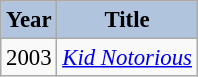<table class="wikitable" style="font-size:95%;">
<tr>
<th style="background:#B0C4DE;">Year</th>
<th style="background:#B0C4DE;">Title</th>
</tr>
<tr>
<td>2003</td>
<td><em><a href='#'>Kid Notorious</a></em></td>
</tr>
</table>
